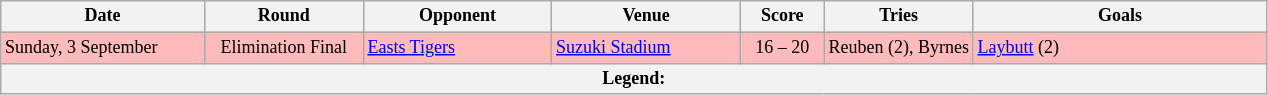<table class="wikitable" style="font-size:75%;">
<tr>
<th style="width:130px;">Date</th>
<th style="width:100px;">Round</th>
<th style="width:120px;">Opponent</th>
<th style="width:120px;">Venue</th>
<th style="width:50px;">Score</th>
<th style="width:500x;">Tries</th>
<th style="width:190px;">Goals</th>
</tr>
<tr style="background:#fbb;">
<td>Sunday, 3 September</td>
<td style="text-align:center;">Elimination Final</td>
<td> <a href='#'>Easts Tigers</a></td>
<td><a href='#'>Suzuki Stadium</a></td>
<td style="text-align:center;">16 – 20</td>
<td>Reuben (2), Byrnes</td>
<td><a href='#'>Laybutt</a> (2)</td>
</tr>
<tr>
<th colspan="7"><strong>Legend</strong>:    </th>
</tr>
</table>
